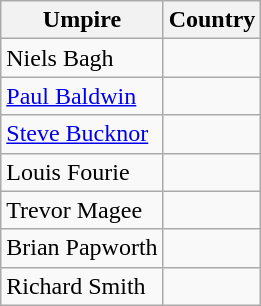<table class=wikitable>
<tr>
<th>Umpire</th>
<th>Country</th>
</tr>
<tr>
<td>Niels Bagh</td>
<td></td>
</tr>
<tr>
<td><a href='#'>Paul Baldwin</a></td>
<td></td>
</tr>
<tr>
<td><a href='#'>Steve Bucknor</a></td>
<td></td>
</tr>
<tr>
<td>Louis Fourie</td>
<td></td>
</tr>
<tr>
<td>Trevor Magee</td>
<td></td>
</tr>
<tr>
<td>Brian Papworth</td>
<td></td>
</tr>
<tr>
<td>Richard Smith</td>
<td></td>
</tr>
</table>
